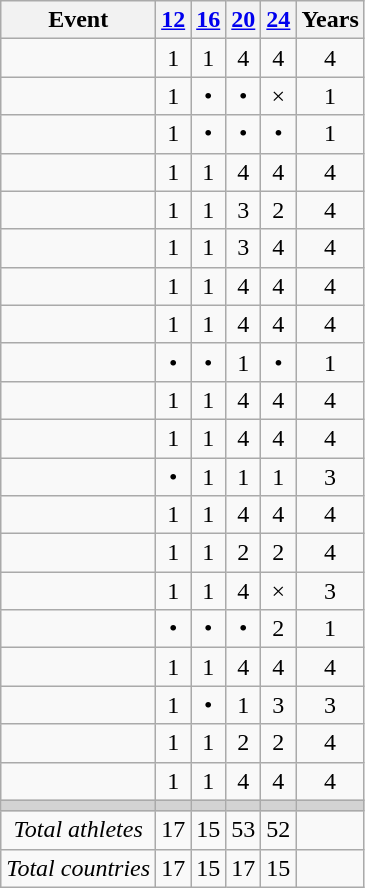<table class="wikitable" style="text-align:center">
<tr>
<th>Event</th>
<th><a href='#'>12</a></th>
<th><a href='#'>16</a></th>
<th><a href='#'>20</a></th>
<th><a href='#'>24</a></th>
<th>Years</th>
</tr>
<tr>
<td align=left></td>
<td>1</td>
<td>1</td>
<td>4</td>
<td>4</td>
<td>4</td>
</tr>
<tr>
<td align=left></td>
<td>1</td>
<td>•</td>
<td>•</td>
<td>×</td>
<td>1</td>
</tr>
<tr>
<td align=left></td>
<td>1</td>
<td>•</td>
<td>•</td>
<td>•</td>
<td>1</td>
</tr>
<tr>
<td align=left></td>
<td>1</td>
<td>1</td>
<td>4</td>
<td>4</td>
<td>4</td>
</tr>
<tr>
<td align=left></td>
<td>1</td>
<td>1</td>
<td>3</td>
<td>2</td>
<td>4</td>
</tr>
<tr>
<td align=left></td>
<td>1</td>
<td>1</td>
<td>3</td>
<td>4</td>
<td>4</td>
</tr>
<tr>
<td align=left></td>
<td>1</td>
<td>1</td>
<td>4</td>
<td>4</td>
<td>4</td>
</tr>
<tr>
<td align=left></td>
<td>1</td>
<td>1</td>
<td>4</td>
<td>4</td>
<td>4</td>
</tr>
<tr>
<td align=left></td>
<td>•</td>
<td>•</td>
<td>1</td>
<td>•</td>
<td>1</td>
</tr>
<tr>
<td align=left></td>
<td>1</td>
<td>1</td>
<td>4</td>
<td>4</td>
<td>4</td>
</tr>
<tr>
<td align=left></td>
<td>1</td>
<td>1</td>
<td>4</td>
<td>4</td>
<td>4</td>
</tr>
<tr>
<td align=left></td>
<td>•</td>
<td>1</td>
<td>1</td>
<td>1</td>
<td>3</td>
</tr>
<tr>
<td align=left></td>
<td>1</td>
<td>1</td>
<td>4</td>
<td>4</td>
<td>4</td>
</tr>
<tr>
<td align=left></td>
<td>1</td>
<td>1</td>
<td>2</td>
<td>2</td>
<td>4</td>
</tr>
<tr>
<td align=left></td>
<td>1</td>
<td>1</td>
<td>4</td>
<td>×</td>
<td>3</td>
</tr>
<tr>
<td align=left></td>
<td>•</td>
<td>•</td>
<td>•</td>
<td>2</td>
<td>1</td>
</tr>
<tr>
<td align=left></td>
<td>1</td>
<td>1</td>
<td>4</td>
<td>4</td>
<td>4</td>
</tr>
<tr>
<td align=left></td>
<td>1</td>
<td>•</td>
<td>1</td>
<td>3</td>
<td>3</td>
</tr>
<tr>
<td align=left></td>
<td>1</td>
<td>1</td>
<td>2</td>
<td>2</td>
<td>4</td>
</tr>
<tr>
<td align=left></td>
<td>1</td>
<td>1</td>
<td>4</td>
<td>4</td>
<td>4</td>
</tr>
<tr bgcolor=lightgray>
<td></td>
<td></td>
<td></td>
<td></td>
<td></td>
<td></td>
</tr>
<tr align=center>
<td><em>Total athletes</em></td>
<td>17</td>
<td>15</td>
<td>53</td>
<td>52</td>
<td></td>
</tr>
<tr align=center>
<td><em>Total countries</em></td>
<td>17</td>
<td>15</td>
<td>17</td>
<td>15</td>
<td></td>
</tr>
</table>
